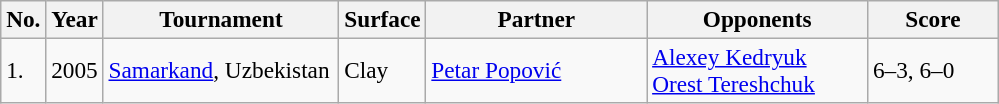<table class="sortable wikitable" style=font-size:97%>
<tr>
<th>No.</th>
<th>Year</th>
<th style="width:150px">Tournament</th>
<th style="width:50px">Surface</th>
<th style="width:140px">Partner</th>
<th style="width:140px">Opponents</th>
<th style="width:80px" class="unsortable">Score</th>
</tr>
<tr>
<td>1.</td>
<td>2005</td>
<td><a href='#'>Samarkand</a>, Uzbekistan</td>
<td>Clay</td>
<td> <a href='#'>Petar Popović</a></td>
<td> <a href='#'>Alexey Kedryuk</a><br> <a href='#'>Orest Tereshchuk</a></td>
<td>6–3, 6–0</td>
</tr>
</table>
